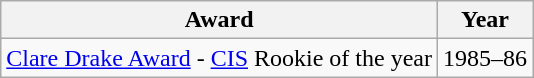<table class="wikitable">
<tr>
<th>Award</th>
<th>Year</th>
</tr>
<tr>
<td><a href='#'>Clare Drake Award</a> - <a href='#'>CIS</a> Rookie of the year </td>
<td>1985–86</td>
</tr>
</table>
